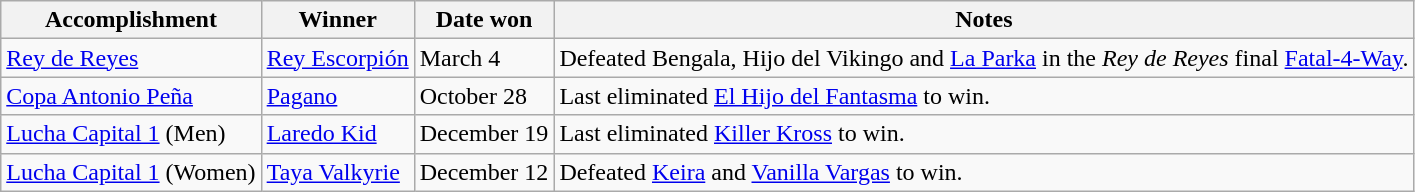<table class="wikitable">
<tr>
<th>Accomplishment</th>
<th>Winner</th>
<th>Date won</th>
<th>Notes</th>
</tr>
<tr>
<td><a href='#'>Rey de Reyes</a></td>
<td><a href='#'>Rey Escorpión</a></td>
<td>March 4</td>
<td>Defeated Bengala, Hijo del Vikingo and <a href='#'>La Parka</a> in the <em>Rey de Reyes</em> final <a href='#'>Fatal-4-Way</a>.</td>
</tr>
<tr>
<td><a href='#'>Copa Antonio Peña</a></td>
<td><a href='#'>Pagano</a></td>
<td>October 28</td>
<td>Last eliminated <a href='#'>El Hijo del Fantasma</a> to win.</td>
</tr>
<tr>
<td><a href='#'>Lucha Capital 1</a> (Men)</td>
<td><a href='#'>Laredo Kid</a></td>
<td>December 19</td>
<td>Last eliminated <a href='#'>Killer Kross</a> to win.</td>
</tr>
<tr>
<td><a href='#'>Lucha Capital 1</a> (Women)</td>
<td><a href='#'>Taya Valkyrie</a></td>
<td>December 12</td>
<td>Defeated <a href='#'>Keira</a> and <a href='#'>Vanilla Vargas</a> to win.</td>
</tr>
</table>
